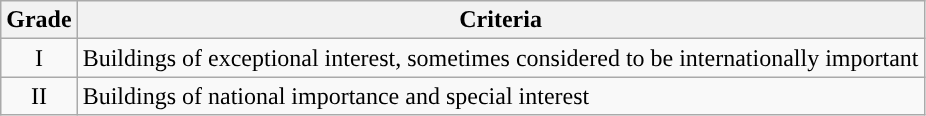<table class="wikitable">
<tr>
<th>Grade</th>
<th>Criteria</th>
</tr>
<tr>
<td align="center" >I</td>
<td>Buildings of exceptional interest, sometimes considered to be internationally important</td>
</tr>
<tr>
<td align="center" >II</td>
<td>Buildings of national importance and special interest</td>
</tr>
</table>
